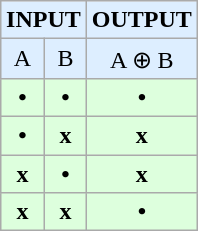<table class="wikitable" || border=1  style="margin: 1em auto 1em auto">
<tr bgcolor="#ddeeff" align="center">
<td colspan=2><strong>INPUT</strong></td>
<td><strong>OUTPUT</strong></td>
</tr>
<tr bgcolor="#ddeeff" align="center">
<td>A</td>
<td>B</td>
<td>A ⊕ B</td>
</tr>
<tr bgcolor="#ddffdd" align="center">
<td><strong>•</strong></td>
<td><strong>•</strong></td>
<td><strong>•</strong></td>
</tr>
<tr bgcolor="#ddffdd" align="center">
<td><strong>•</strong></td>
<td><strong>x</strong></td>
<td><strong>x</strong></td>
</tr>
<tr bgcolor="#ddffdd" align="center">
<td><strong>x</strong></td>
<td><strong>•</strong></td>
<td><strong>x</strong></td>
</tr>
<tr bgcolor="#ddffdd" align="center">
<td><strong>x</strong></td>
<td><strong>x</strong></td>
<td><strong>•</strong></td>
</tr>
</table>
